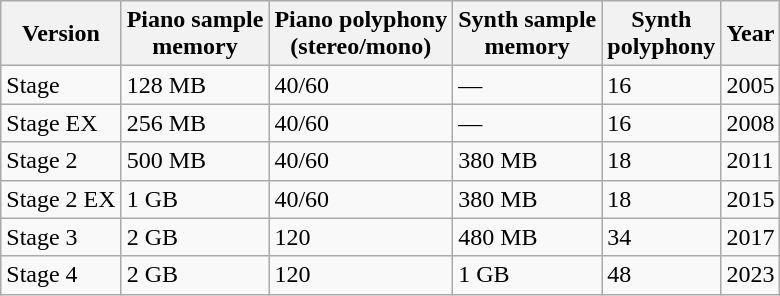<table class="wikitable">
<tr>
<th>Version</th>
<th>Piano sample<br> memory</th>
<th>Piano polyphony<br> (stereo/mono)</th>
<th>Synth sample<br> memory</th>
<th>Synth<br> polyphony</th>
<th>Year</th>
</tr>
<tr>
<td>Stage</td>
<td>128 MB</td>
<td>40/60</td>
<td>—</td>
<td>16</td>
<td>2005</td>
</tr>
<tr>
<td>Stage EX</td>
<td>256 MB</td>
<td>40/60</td>
<td>—</td>
<td>16</td>
<td>2008</td>
</tr>
<tr>
<td>Stage 2</td>
<td>500 MB</td>
<td>40/60</td>
<td>380 MB</td>
<td>18</td>
<td>2011</td>
</tr>
<tr>
<td>Stage 2 EX</td>
<td>1 GB</td>
<td>40/60</td>
<td>380 MB</td>
<td>18</td>
<td>2015</td>
</tr>
<tr>
<td>Stage 3</td>
<td>2 GB</td>
<td>120</td>
<td>480 MB</td>
<td>34</td>
<td>2017</td>
</tr>
<tr>
<td>Stage 4</td>
<td>2 GB</td>
<td>120</td>
<td>1 GB</td>
<td>48</td>
<td>2023</td>
</tr>
</table>
